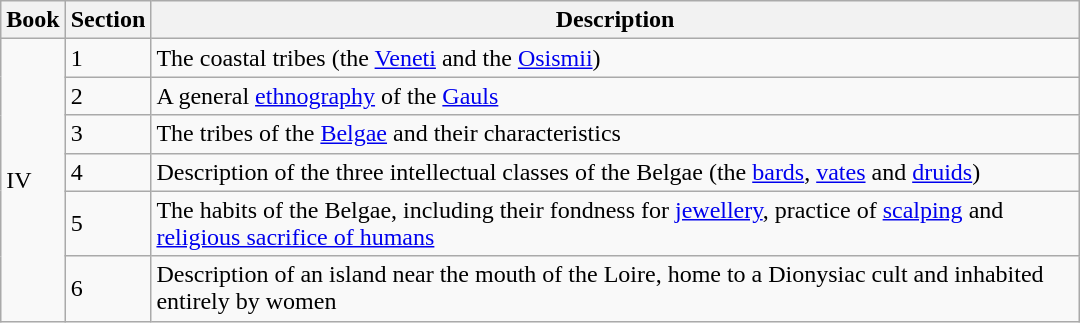<table class="wikitable" style="max-width:45em;">
<tr>
<th>Book</th>
<th>Section</th>
<th>Description</th>
</tr>
<tr>
<td rowspan="15">IV</td>
<td>1</td>
<td>The coastal tribes (the <a href='#'>Veneti</a> and the <a href='#'>Osismii</a>)</td>
</tr>
<tr>
<td>2</td>
<td>A general <a href='#'>ethnography</a> of the <a href='#'>Gauls</a></td>
</tr>
<tr>
<td>3</td>
<td>The tribes of the <a href='#'>Belgae</a> and their characteristics</td>
</tr>
<tr>
<td>4</td>
<td>Description of the three intellectual classes of the Belgae (the <a href='#'>bards</a>, <a href='#'>vates</a> and <a href='#'>druids</a>)</td>
</tr>
<tr>
<td>5</td>
<td>The habits of the Belgae, including their fondness for <a href='#'>jewellery</a>, practice of <a href='#'>scalping</a> and <a href='#'>religious sacrifice of humans</a></td>
</tr>
<tr>
<td>6</td>
<td>Description of an island near the mouth of the Loire, home to a Dionysiac cult and inhabited entirely by women</td>
</tr>
</table>
